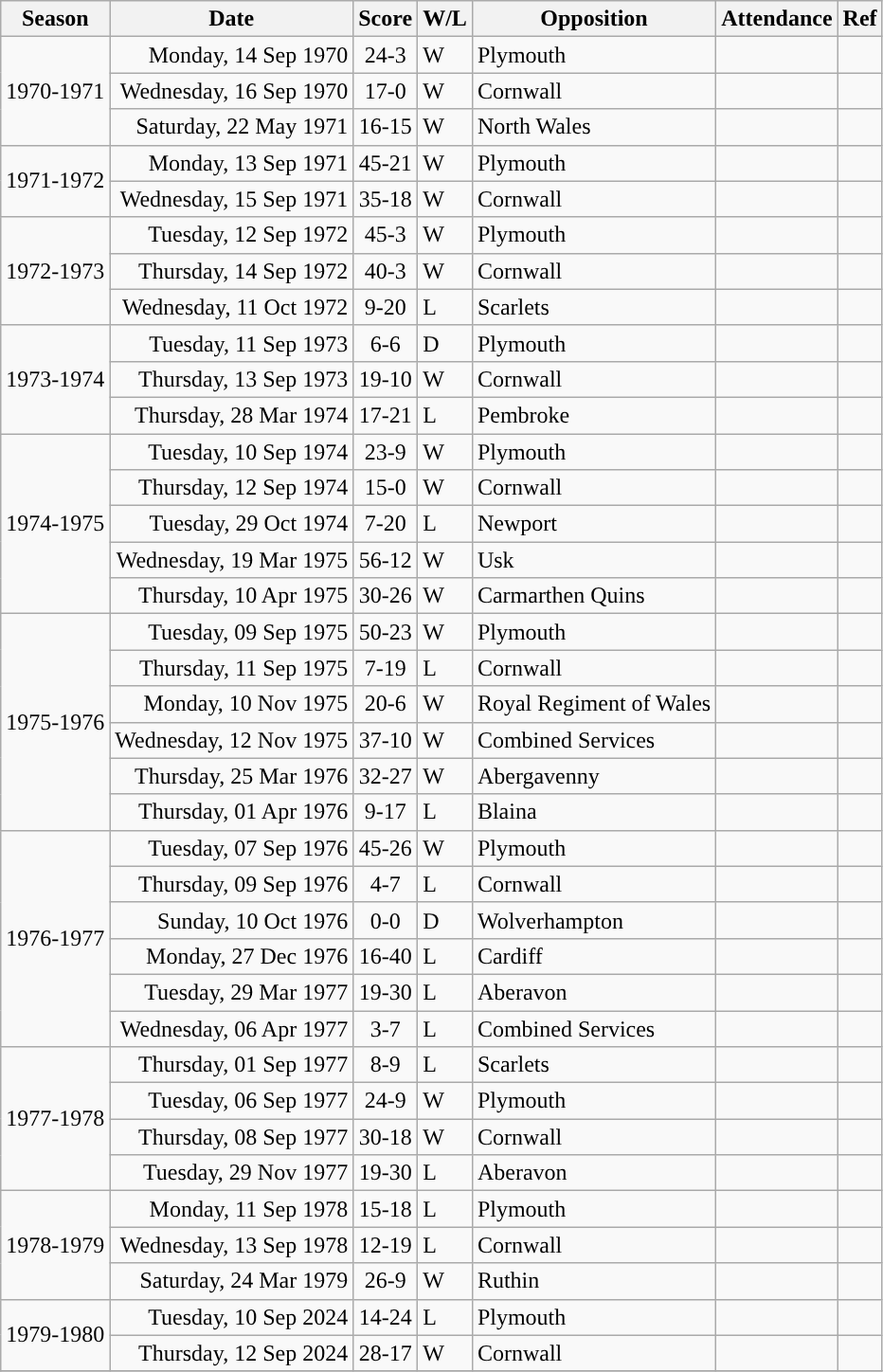<table class="wikitable">
<tr>
<th>Season</th>
<th>Date</th>
<th>Score</th>
<th>W/L</th>
<th>Opposition</th>
<th>Attendance</th>
<th>Ref</th>
</tr>
<tr>
<td rowspan=3>1970-1971</td>
<td style="text-align:right;">Monday, 14 Sep 1970</td>
<td style="text-align:center;">24-3</td>
<td style="text-align:left;">W</td>
<td>Plymouth</td>
<td></td>
</tr>
<tr>
<td style="text-align:right;">Wednesday, 16 Sep 1970</td>
<td style="text-align:center;">17-0</td>
<td style="text-align:left;">W</td>
<td>Cornwall</td>
<td></td>
<td></td>
</tr>
<tr>
<td style="text-align:right;">Saturday, 22 May 1971</td>
<td style="text-align:center;">16-15</td>
<td style="text-align:left;">W</td>
<td>North Wales</td>
<td></td>
<td></td>
</tr>
<tr>
<td rowspan=2>1971-1972</td>
<td style="text-align:right;">Monday, 13 Sep 1971</td>
<td style="text-align:center;">45-21</td>
<td style="text-align:left;">W</td>
<td>Plymouth</td>
<td></td>
</tr>
<tr>
<td style="text-align:right;">Wednesday, 15 Sep 1971</td>
<td style="text-align:center;">35-18</td>
<td style="text-align:left;">W</td>
<td>Cornwall</td>
<td></td>
<td></td>
</tr>
<tr>
<td rowspan=3>1972-1973</td>
<td style="text-align:right;">Tuesday, 12 Sep 1972</td>
<td style="text-align:center;">45-3</td>
<td style="text-align:left;">W</td>
<td>Plymouth</td>
<td></td>
</tr>
<tr>
<td style="text-align:right;">Thursday, 14 Sep 1972</td>
<td style="text-align:center;">40-3</td>
<td style="text-align:left;">W</td>
<td>Cornwall</td>
<td></td>
<td></td>
</tr>
<tr>
<td style="text-align:right;">Wednesday, 11 Oct 1972</td>
<td style="text-align:center;">9-20</td>
<td style="text-align:left;">L</td>
<td>Scarlets</td>
<td></td>
<td></td>
</tr>
<tr>
<td rowspan=3>1973-1974</td>
<td style="text-align:right;">Tuesday, 11 Sep 1973</td>
<td style="text-align:center;">6-6</td>
<td style="text-align:left;">D</td>
<td>Plymouth</td>
<td></td>
</tr>
<tr>
<td style="text-align:right;">Thursday, 13 Sep 1973</td>
<td style="text-align:center;">19-10</td>
<td style="text-align:left;">W</td>
<td>Cornwall</td>
<td></td>
<td></td>
</tr>
<tr>
<td style="text-align:right;">Thursday, 28 Mar 1974</td>
<td style="text-align:center;">17-21</td>
<td style="text-align:left;">L</td>
<td>Pembroke</td>
<td></td>
<td></td>
</tr>
<tr>
<td rowspan=5>1974-1975</td>
<td style="text-align:right;">Tuesday, 10 Sep 1974</td>
<td style="text-align:center;">23-9</td>
<td style="text-align:left;">W</td>
<td>Plymouth</td>
<td></td>
</tr>
<tr>
<td style="text-align:right;">Thursday, 12 Sep 1974</td>
<td style="text-align:center;">15-0</td>
<td style="text-align:left;">W</td>
<td>Cornwall</td>
<td></td>
<td></td>
</tr>
<tr>
<td style="text-align:right;">Tuesday, 29 Oct 1974</td>
<td style="text-align:center;">7-20</td>
<td style="text-align:left;">L</td>
<td>Newport</td>
<td></td>
<td></td>
</tr>
<tr>
<td style="text-align:right;">Wednesday, 19 Mar 1975</td>
<td style="text-align:center;">56-12</td>
<td style="text-align:left;">W</td>
<td>Usk</td>
<td></td>
<td></td>
</tr>
<tr>
<td style="text-align:right;">Thursday, 10 Apr 1975</td>
<td style="text-align:center;">30-26</td>
<td style="text-align:left;">W</td>
<td>Carmarthen Quins</td>
<td></td>
<td></td>
</tr>
<tr>
<td rowspan=6>1975-1976</td>
<td style="text-align:right;">Tuesday, 09 Sep 1975</td>
<td style="text-align:center;">50-23</td>
<td style="text-align:left;">W</td>
<td>Plymouth</td>
<td></td>
</tr>
<tr>
<td style="text-align:right;">Thursday, 11 Sep 1975</td>
<td style="text-align:center;">7-19</td>
<td style="text-align:left;">L</td>
<td>Cornwall</td>
<td></td>
<td></td>
</tr>
<tr>
<td style="text-align:right;">Monday, 10 Nov 1975</td>
<td style="text-align:center;">20-6</td>
<td style="text-align:left;">W</td>
<td>Royal Regiment of Wales</td>
<td></td>
<td></td>
</tr>
<tr>
<td style="text-align:right;">Wednesday, 12 Nov 1975</td>
<td style="text-align:center;">37-10</td>
<td style="text-align:left;">W</td>
<td>Combined Services</td>
<td></td>
<td></td>
</tr>
<tr>
<td style="text-align:right;">Thursday, 25 Mar 1976</td>
<td style="text-align:center;">32-27</td>
<td style="text-align:left;">W</td>
<td>Abergavenny</td>
<td></td>
<td></td>
</tr>
<tr>
<td style="text-align:right;">Thursday, 01 Apr 1976</td>
<td style="text-align:center;">9-17</td>
<td style="text-align:left;">L</td>
<td>Blaina</td>
<td></td>
<td></td>
</tr>
<tr>
<td rowspan=6>1976-1977</td>
<td style="text-align:right;">Tuesday, 07 Sep 1976</td>
<td style="text-align:center;">45-26</td>
<td style="text-align:left;">W</td>
<td>Plymouth</td>
<td></td>
</tr>
<tr>
<td style="text-align:right;">Thursday, 09 Sep 1976</td>
<td style="text-align:center;">4-7</td>
<td style="text-align:left;">L</td>
<td>Cornwall</td>
<td></td>
<td></td>
</tr>
<tr>
<td style="text-align:right;">Sunday, 10 Oct 1976</td>
<td style="text-align:center;">0-0</td>
<td style="text-align:left;">D</td>
<td>Wolverhampton</td>
<td></td>
<td></td>
</tr>
<tr>
<td style="text-align:right;">Monday, 27 Dec 1976</td>
<td style="text-align:center;">16-40</td>
<td style="text-align:left;">L</td>
<td>Cardiff</td>
<td></td>
<td></td>
</tr>
<tr>
<td style="text-align:right;">Tuesday, 29 Mar 1977</td>
<td style="text-align:center;">19-30</td>
<td style="text-align:left;">L</td>
<td>Aberavon</td>
<td></td>
<td></td>
</tr>
<tr>
<td style="text-align:right;">Wednesday, 06 Apr 1977</td>
<td style="text-align:center;">3-7</td>
<td style="text-align:left;">L</td>
<td>Combined Services</td>
<td></td>
<td></td>
</tr>
<tr>
<td rowspan=4>1977-1978</td>
<td style="text-align:right;">Thursday, 01 Sep 1977</td>
<td style="text-align:center;">8-9</td>
<td style="text-align:left;">L</td>
<td>Scarlets</td>
<td></td>
<td></td>
</tr>
<tr>
<td style="text-align:right;">Tuesday, 06 Sep 1977</td>
<td style="text-align:center;">24-9</td>
<td style="text-align:left;">W</td>
<td>Plymouth</td>
<td></td>
<td></td>
</tr>
<tr>
<td style="text-align:right;">Thursday, 08 Sep 1977</td>
<td style="text-align:center;">30-18</td>
<td style="text-align:left;">W</td>
<td>Cornwall</td>
<td></td>
</tr>
<tr>
<td style="text-align:right;">Tuesday, 29 Nov 1977</td>
<td style="text-align:center;">19-30</td>
<td style="text-align:left;">L</td>
<td>Aberavon</td>
<td></td>
<td></td>
</tr>
<tr>
<td rowspan=3>1978-1979</td>
<td style="text-align:right;">Monday, 11 Sep 1978</td>
<td style="text-align:center;">15-18</td>
<td style="text-align:left;">L</td>
<td>Plymouth</td>
<td></td>
</tr>
<tr>
<td style="text-align:right;">Wednesday, 13 Sep 1978</td>
<td style="text-align:center;">12-19</td>
<td style="text-align:left;">L</td>
<td>Cornwall</td>
<td></td>
<td></td>
</tr>
<tr>
<td style="text-align:right;">Saturday, 24 Mar 1979</td>
<td style="text-align:center;">26-9</td>
<td style="text-align:left;">W</td>
<td>Ruthin</td>
<td></td>
<td></td>
</tr>
<tr>
<td rowspan=2>1979-1980</td>
<td style="text-align:right;">Tuesday, 10 Sep 2024</td>
<td style="text-align:center;">14-24</td>
<td style="text-align:left;">L</td>
<td>Plymouth</td>
<td></td>
</tr>
<tr>
<td style="text-align:right;">Thursday, 12 Sep 2024</td>
<td style="text-align:center;">28-17</td>
<td style="text-align:left;">W</td>
<td>Cornwall</td>
<td></td>
<td></td>
</tr>
<tr>
</tr>
</table>
